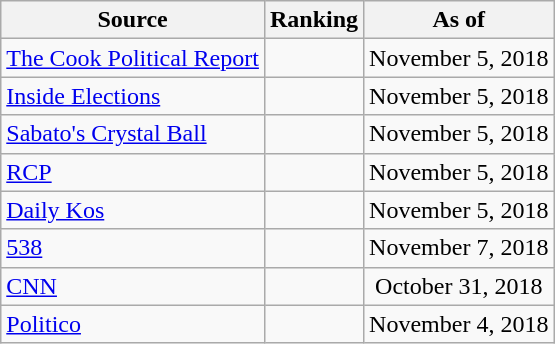<table class="wikitable" style="text-align:center">
<tr>
<th>Source</th>
<th>Ranking</th>
<th>As of</th>
</tr>
<tr>
<td align=left><a href='#'>The Cook Political Report</a></td>
<td></td>
<td>November 5, 2018</td>
</tr>
<tr>
<td align=left><a href='#'>Inside Elections</a></td>
<td></td>
<td>November 5, 2018</td>
</tr>
<tr>
<td align=left><a href='#'>Sabato's Crystal Ball</a></td>
<td></td>
<td>November 5, 2018</td>
</tr>
<tr>
<td align="left"><a href='#'>RCP</a></td>
<td></td>
<td>November 5, 2018</td>
</tr>
<tr>
<td align="left"><a href='#'>Daily Kos</a></td>
<td></td>
<td>November 5, 2018</td>
</tr>
<tr>
<td align="left"><a href='#'>538</a></td>
<td></td>
<td>November 7, 2018</td>
</tr>
<tr>
<td align="left"><a href='#'>CNN</a></td>
<td></td>
<td>October 31, 2018</td>
</tr>
<tr>
<td align="left"><a href='#'>Politico</a></td>
<td></td>
<td>November 4, 2018</td>
</tr>
</table>
